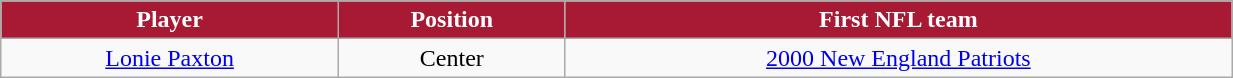<table class="wikitable" width="65%">
<tr align="center"  style="background:#A81933;color:#FFFFFF;">
<td><strong>Player</strong></td>
<td><strong>Position</strong></td>
<td><strong>First NFL team</strong></td>
</tr>
<tr align="center" bgcolor="">
<td><a href='#'>Lonie Paxton</a></td>
<td>Center</td>
<td><a href='#'>2000 New England Patriots</a></td>
</tr>
</table>
